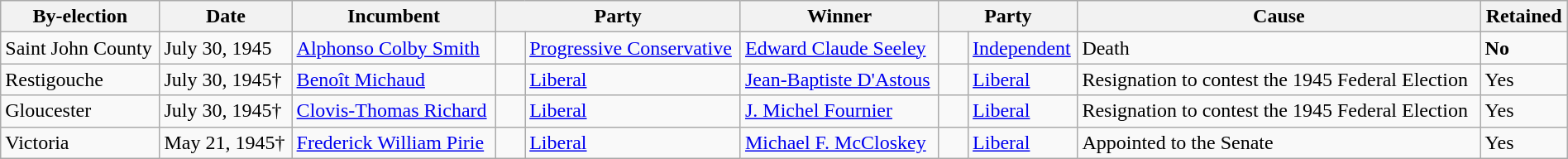<table class=wikitable style="width:100%">
<tr>
<th>By-election</th>
<th>Date</th>
<th>Incumbent</th>
<th colspan=2>Party</th>
<th>Winner</th>
<th colspan=2>Party</th>
<th>Cause</th>
<th>Retained</th>
</tr>
<tr>
<td>Saint John County</td>
<td>July 30, 1945</td>
<td><a href='#'>Alphonso Colby Smith</a></td>
<td>    </td>
<td><a href='#'>Progressive Conservative</a></td>
<td><a href='#'>Edward Claude Seeley</a></td>
<td>    </td>
<td><a href='#'>Independent</a></td>
<td>Death</td>
<td><strong>No</strong></td>
</tr>
<tr>
<td>Restigouche</td>
<td>July 30, 1945†</td>
<td><a href='#'>Benoît Michaud</a></td>
<td>    </td>
<td><a href='#'>Liberal</a></td>
<td><a href='#'>Jean-Baptiste D'Astous</a></td>
<td>    </td>
<td><a href='#'>Liberal</a></td>
<td>Resignation to contest the 1945 Federal Election</td>
<td>Yes</td>
</tr>
<tr>
<td>Gloucester</td>
<td>July 30, 1945†</td>
<td><a href='#'>Clovis-Thomas Richard</a></td>
<td>    </td>
<td><a href='#'>Liberal</a></td>
<td><a href='#'>J. Michel Fournier</a></td>
<td>    </td>
<td><a href='#'>Liberal</a></td>
<td>Resignation to contest the 1945 Federal Election</td>
<td>Yes</td>
</tr>
<tr>
<td>Victoria</td>
<td>May 21, 1945†</td>
<td><a href='#'>Frederick William Pirie</a></td>
<td>    </td>
<td><a href='#'>Liberal</a></td>
<td><a href='#'>Michael F. McCloskey</a></td>
<td>    </td>
<td><a href='#'>Liberal</a></td>
<td>Appointed to the Senate</td>
<td>Yes</td>
</tr>
</table>
